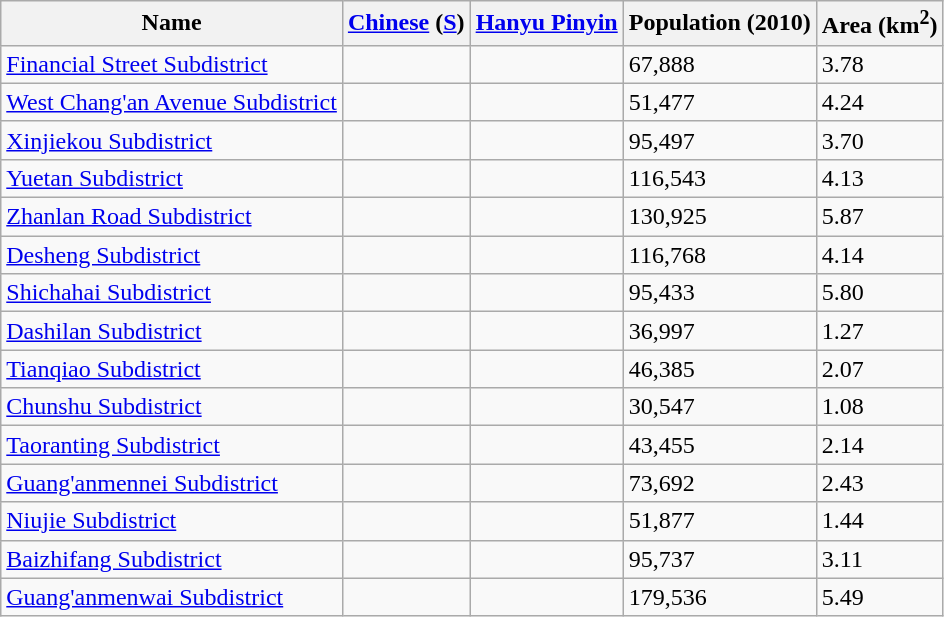<table class="wikitable">
<tr>
<th>Name</th>
<th><a href='#'>Chinese</a> (<a href='#'>S</a>)</th>
<th><a href='#'>Hanyu Pinyin</a></th>
<th>Population (2010)</th>
<th>Area (km<sup>2</sup>)</th>
</tr>
<tr>
<td><a href='#'>Financial Street Subdistrict</a></td>
<td></td>
<td></td>
<td>67,888</td>
<td>3.78</td>
</tr>
<tr>
<td><a href='#'>West Chang'an Avenue Subdistrict</a></td>
<td></td>
<td></td>
<td>51,477</td>
<td>4.24</td>
</tr>
<tr>
<td><a href='#'>Xinjiekou Subdistrict</a></td>
<td></td>
<td></td>
<td>95,497</td>
<td>3.70</td>
</tr>
<tr>
<td><a href='#'>Yuetan Subdistrict</a></td>
<td></td>
<td></td>
<td>116,543</td>
<td>4.13</td>
</tr>
<tr>
<td><a href='#'>Zhanlan Road Subdistrict</a></td>
<td></td>
<td></td>
<td>130,925</td>
<td>5.87</td>
</tr>
<tr>
<td><a href='#'>Desheng Subdistrict</a></td>
<td></td>
<td></td>
<td>116,768</td>
<td>4.14</td>
</tr>
<tr>
<td><a href='#'>Shichahai Subdistrict</a></td>
<td></td>
<td></td>
<td>95,433</td>
<td>5.80</td>
</tr>
<tr>
<td><a href='#'>Dashilan Subdistrict</a></td>
<td></td>
<td></td>
<td>36,997</td>
<td>1.27</td>
</tr>
<tr>
<td><a href='#'>Tianqiao Subdistrict</a></td>
<td></td>
<td></td>
<td>46,385</td>
<td>2.07</td>
</tr>
<tr>
<td><a href='#'>Chunshu Subdistrict</a></td>
<td></td>
<td></td>
<td>30,547</td>
<td>1.08</td>
</tr>
<tr>
<td><a href='#'>Taoranting Subdistrict</a></td>
<td></td>
<td></td>
<td>43,455</td>
<td>2.14</td>
</tr>
<tr>
<td><a href='#'>Guang'anmennei Subdistrict</a></td>
<td></td>
<td></td>
<td>73,692</td>
<td>2.43</td>
</tr>
<tr>
<td><a href='#'>Niujie Subdistrict</a></td>
<td></td>
<td></td>
<td>51,877</td>
<td>1.44</td>
</tr>
<tr>
<td><a href='#'>Baizhifang Subdistrict</a></td>
<td></td>
<td></td>
<td>95,737</td>
<td>3.11</td>
</tr>
<tr>
<td><a href='#'>Guang'anmenwai Subdistrict</a></td>
<td></td>
<td></td>
<td>179,536</td>
<td>5.49</td>
</tr>
</table>
